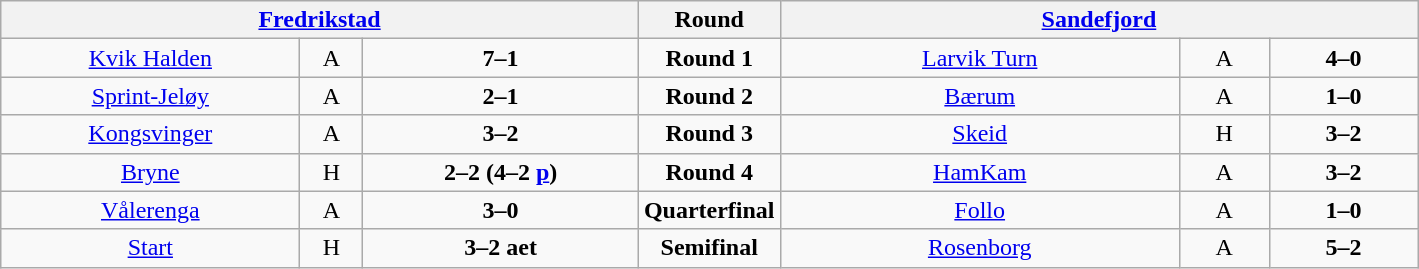<table border=1 class=wikitable style="text-align:center">
<tr valign=top>
<th width=45% colspan=3><a href='#'>Fredrikstad</a></th>
<th width=10%>Round</th>
<th width=45% colspan=3><a href='#'>Sandefjord</a></th>
</tr>
<tr valign=top>
<td><a href='#'>Kvik Halden</a></td>
<td>A</td>
<td><strong>7–1</strong></td>
<td><strong>Round 1</strong></td>
<td><a href='#'>Larvik Turn</a></td>
<td>A</td>
<td><strong>4–0</strong></td>
</tr>
<tr valign=top>
<td><a href='#'>Sprint-Jeløy</a></td>
<td>A</td>
<td><strong>2–1</strong></td>
<td><strong>Round 2</strong></td>
<td><a href='#'>Bærum</a></td>
<td>A</td>
<td><strong>1–0</strong></td>
</tr>
<tr valign=top>
<td><a href='#'>Kongsvinger</a></td>
<td>A</td>
<td><strong>3–2</strong></td>
<td><strong>Round 3</strong></td>
<td><a href='#'>Skeid</a></td>
<td>H</td>
<td><strong>3–2</strong></td>
</tr>
<tr valign=top>
<td><a href='#'>Bryne</a></td>
<td>H</td>
<td><strong>2–2 (4–2 <a href='#'>p</a>)</strong></td>
<td><strong>Round 4</strong></td>
<td><a href='#'>HamKam</a></td>
<td>A</td>
<td><strong>3–2</strong></td>
</tr>
<tr valign=top>
<td><a href='#'>Vålerenga</a></td>
<td>A</td>
<td><strong>3–0</strong></td>
<td><strong>Quarterfinal</strong></td>
<td><a href='#'>Follo</a></td>
<td>A</td>
<td><strong>1–0</strong></td>
</tr>
<tr valign=top>
<td><a href='#'>Start</a></td>
<td>H</td>
<td><strong>3–2 aet</strong></td>
<td><strong>Semifinal</strong></td>
<td><a href='#'>Rosenborg</a></td>
<td>A</td>
<td><strong>5–2</strong></td>
</tr>
</table>
